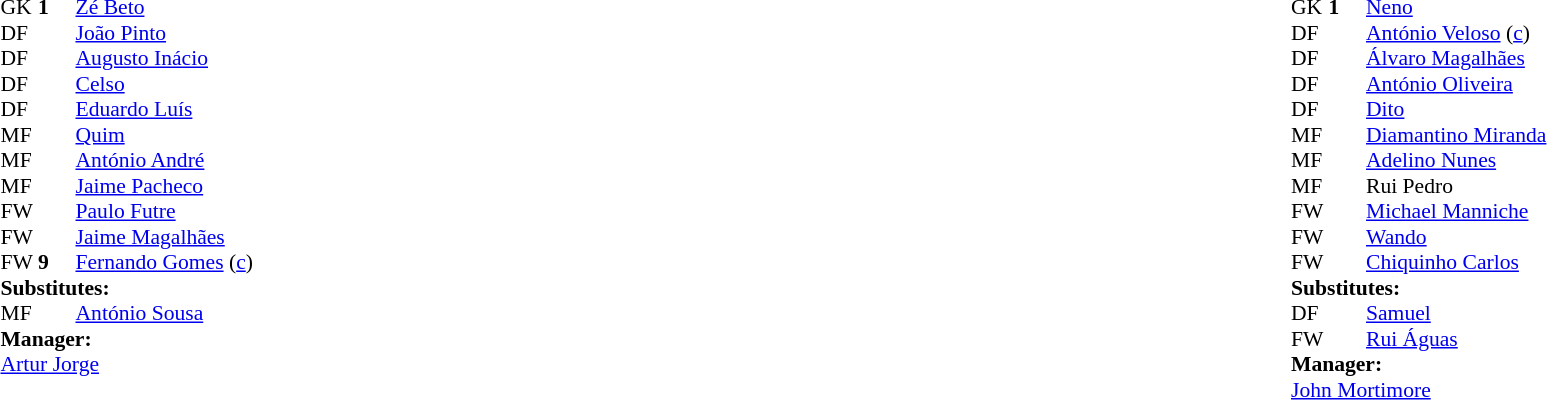<table width="100%">
<tr>
<td valign="top" width="50%"><br><table style="font-size: 90%" cellspacing="0" cellpadding="0">
<tr>
<td colspan="4"></td>
</tr>
<tr>
<th width=25></th>
<th width=25></th>
</tr>
<tr>
<td>GK</td>
<td><strong>1</strong></td>
<td> <a href='#'>Zé Beto</a></td>
</tr>
<tr>
<td>DF</td>
<td></td>
<td> <a href='#'>João Pinto</a></td>
</tr>
<tr>
<td>DF</td>
<td></td>
<td> <a href='#'>Augusto Inácio</a></td>
<td></td>
<td></td>
</tr>
<tr>
<td>DF</td>
<td></td>
<td> <a href='#'>Celso</a></td>
</tr>
<tr>
<td>DF</td>
<td></td>
<td> <a href='#'>Eduardo Luís</a></td>
<td></td>
<td></td>
</tr>
<tr>
<td>MF</td>
<td></td>
<td> <a href='#'>Quim</a></td>
<td></td>
<td></td>
</tr>
<tr>
<td>MF</td>
<td></td>
<td> <a href='#'>António André</a></td>
</tr>
<tr>
<td>MF</td>
<td></td>
<td> <a href='#'>Jaime Pacheco</a></td>
</tr>
<tr>
<td>FW</td>
<td></td>
<td> <a href='#'>Paulo Futre</a></td>
</tr>
<tr>
<td>FW</td>
<td></td>
<td> <a href='#'>Jaime Magalhães</a></td>
</tr>
<tr>
<td>FW</td>
<td><strong>9</strong></td>
<td> <a href='#'>Fernando Gomes</a> (<a href='#'>c</a>)</td>
</tr>
<tr>
<td colspan=3><strong>Substitutes:</strong></td>
</tr>
<tr>
<td>MF</td>
<td></td>
<td> <a href='#'>António Sousa</a></td>
<td></td>
<td></td>
</tr>
<tr>
<td colspan=3><strong>Manager:</strong></td>
</tr>
<tr>
<td colspan=4> <a href='#'>Artur Jorge</a></td>
</tr>
</table>
</td>
<td valign="top"></td>
<td valign="top" width="50%"><br><table style="font-size: 90%" cellspacing="0" cellpadding="0" align=center>
<tr>
<td colspan="4"></td>
</tr>
<tr>
<th width=25></th>
<th width=25></th>
</tr>
<tr>
<td>GK</td>
<td><strong>1</strong></td>
<td> <a href='#'>Neno</a></td>
</tr>
<tr>
<td>DF</td>
<td></td>
<td> <a href='#'>António Veloso</a> (<a href='#'>c</a>)</td>
</tr>
<tr>
<td>DF</td>
<td></td>
<td> <a href='#'>Álvaro Magalhães</a></td>
</tr>
<tr>
<td>DF</td>
<td></td>
<td> <a href='#'>António Oliveira</a></td>
</tr>
<tr>
<td>DF</td>
<td></td>
<td> <a href='#'>Dito</a></td>
</tr>
<tr>
<td>MF</td>
<td></td>
<td> <a href='#'>Diamantino Miranda</a></td>
</tr>
<tr>
<td>MF</td>
<td></td>
<td> <a href='#'>Adelino Nunes</a></td>
</tr>
<tr>
<td>MF</td>
<td></td>
<td> Rui Pedro</td>
<td></td>
<td></td>
</tr>
<tr>
<td>FW</td>
<td></td>
<td> <a href='#'>Michael Manniche</a></td>
<td></td>
<td></td>
</tr>
<tr>
<td>FW</td>
<td></td>
<td> <a href='#'>Wando</a></td>
<td></td>
<td></td>
</tr>
<tr>
<td>FW</td>
<td></td>
<td> <a href='#'>Chiquinho Carlos</a></td>
</tr>
<tr>
<td colspan=3><strong>Substitutes:</strong></td>
</tr>
<tr>
<td>DF</td>
<td></td>
<td> <a href='#'>Samuel</a></td>
<td></td>
<td></td>
</tr>
<tr>
<td>FW</td>
<td></td>
<td> <a href='#'>Rui Águas</a></td>
<td></td>
<td></td>
</tr>
<tr>
<td colspan=3><strong>Manager:</strong></td>
</tr>
<tr>
<td colspan=4> <a href='#'>John Mortimore</a></td>
</tr>
</table>
</td>
</tr>
</table>
